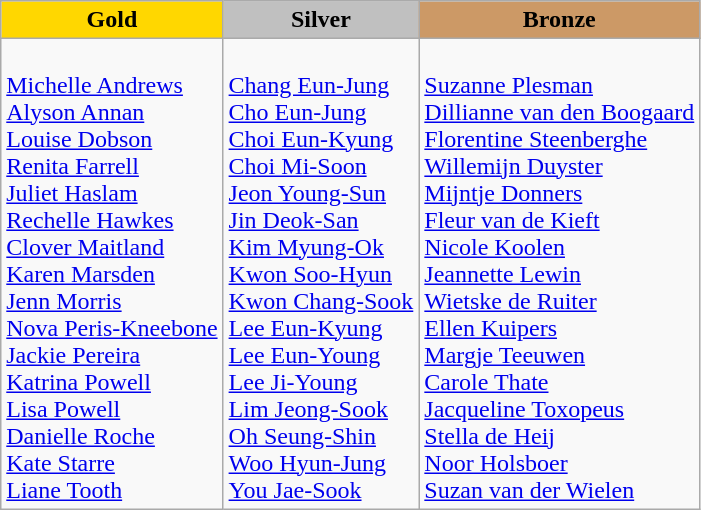<table class=wikitable>
<tr>
<td align=center bgcolor=gold> <strong>Gold</strong></td>
<td align=center bgcolor=silver> <strong>Silver</strong></td>
<td align=center bgcolor=cc9966> <strong>Bronze</strong></td>
</tr>
<tr>
<td valign=top><br><a href='#'>Michelle Andrews</a><br><a href='#'>Alyson Annan</a><br><a href='#'>Louise Dobson</a><br><a href='#'>Renita Farrell</a><br><a href='#'>Juliet Haslam</a><br><a href='#'>Rechelle Hawkes</a><br><a href='#'>Clover Maitland</a><br><a href='#'>Karen Marsden</a><br><a href='#'>Jenn Morris</a><br><a href='#'>Nova Peris-Kneebone</a><br><a href='#'>Jackie Pereira</a><br><a href='#'>Katrina Powell</a><br><a href='#'>Lisa Powell</a><br><a href='#'>Danielle Roche</a><br><a href='#'>Kate Starre</a><br><a href='#'>Liane Tooth</a></td>
<td valign=top><br><a href='#'>Chang Eun-Jung</a><br><a href='#'>Cho Eun-Jung</a><br><a href='#'>Choi Eun-Kyung</a><br><a href='#'>Choi Mi-Soon</a><br><a href='#'>Jeon Young-Sun</a><br><a href='#'>Jin Deok-San</a><br><a href='#'>Kim Myung-Ok</a><br><a href='#'>Kwon Soo-Hyun</a><br><a href='#'>Kwon Chang-Sook</a><br><a href='#'>Lee Eun-Kyung</a><br><a href='#'>Lee Eun-Young</a><br><a href='#'>Lee Ji-Young</a><br><a href='#'>Lim Jeong-Sook</a><br><a href='#'>Oh Seung-Shin</a><br><a href='#'>Woo Hyun-Jung</a><br><a href='#'>You Jae-Sook</a></td>
<td valign=top><br><a href='#'>Suzanne Plesman</a><br><a href='#'>Dillianne van den Boogaard</a><br><a href='#'>Florentine Steenberghe</a><br><a href='#'>Willemijn Duyster</a><br><a href='#'>Mijntje Donners</a><br><a href='#'>Fleur van de Kieft</a><br><a href='#'>Nicole Koolen</a><br><a href='#'>Jeannette Lewin</a><br><a href='#'>Wietske de Ruiter</a><br><a href='#'>Ellen Kuipers</a><br><a href='#'>Margje Teeuwen</a><br><a href='#'>Carole Thate</a><br><a href='#'>Jacqueline Toxopeus</a><br><a href='#'>Stella de Heij</a><br><a href='#'>Noor Holsboer</a><br><a href='#'>Suzan van der Wielen</a></td>
</tr>
</table>
